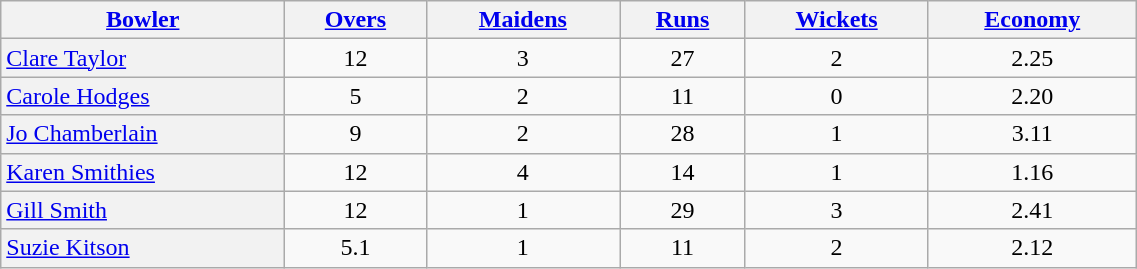<table cellpadding="1" style="border:gray solid 1px; text-align:center; width:60%;" class="wikitable">
<tr>
<th scope="col" style="width:25%;"><a href='#'>Bowler</a></th>
<th scope="col"><a href='#'>Overs</a></th>
<th scope="col"><a href='#'>Maidens</a></th>
<th scope="col"><a href='#'>Runs</a></th>
<th scope="col"><a href='#'>Wickets</a></th>
<th scope="col"><a href='#'>Economy</a></th>
</tr>
<tr>
<th scope="row" style="font-weight: normal; text-align: left;"><a href='#'>Clare Taylor</a></th>
<td>12</td>
<td>3</td>
<td>27</td>
<td>2</td>
<td>2.25</td>
</tr>
<tr>
<th scope="row" style="font-weight: normal; text-align: left;"><a href='#'>Carole Hodges</a></th>
<td>5</td>
<td>2</td>
<td>11</td>
<td>0</td>
<td>2.20</td>
</tr>
<tr>
<th scope="row" style="font-weight: normal; text-align: left;"><a href='#'>Jo Chamberlain</a></th>
<td>9</td>
<td>2</td>
<td>28</td>
<td>1</td>
<td>3.11</td>
</tr>
<tr>
<th scope="row" style="font-weight: normal; text-align: left;"><a href='#'>Karen Smithies</a></th>
<td>12</td>
<td>4</td>
<td>14</td>
<td>1</td>
<td>1.16</td>
</tr>
<tr>
<th scope="row" style="font-weight: normal; text-align: left;"><a href='#'>Gill Smith</a></th>
<td>12</td>
<td>1</td>
<td>29</td>
<td>3</td>
<td>2.41</td>
</tr>
<tr>
<th scope="row" style="font-weight: normal; text-align: left;"><a href='#'>Suzie Kitson</a></th>
<td>5.1</td>
<td>1</td>
<td>11</td>
<td>2</td>
<td>2.12</td>
</tr>
</table>
